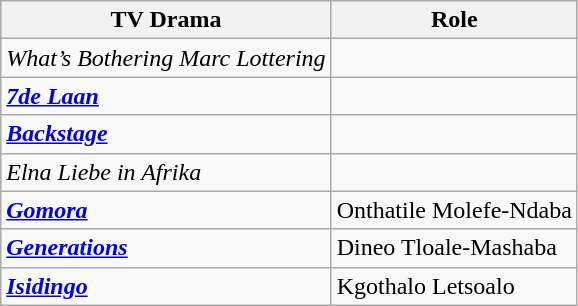<table class="wikitable">
<tr>
<th>TV Drama</th>
<th>Role</th>
</tr>
<tr>
<td><em>What’s Bothering Marc Lottering</em></td>
<td></td>
</tr>
<tr>
<td><strong><em><a href='#'>7de Laan</a></em></strong></td>
<td></td>
</tr>
<tr>
<td><strong><em><a href='#'>Backstage</a></em></strong></td>
<td></td>
</tr>
<tr>
<td><em>Elna Liebe in Afrika</em></td>
<td></td>
</tr>
<tr>
<td><strong><em><a href='#'>Gomora</a></em></strong></td>
<td>Onthatile Molefe-Ndaba</td>
</tr>
<tr>
<td><strong><em><a href='#'>Generations</a></em></strong></td>
<td>Dineo Tloale-Mashaba</td>
</tr>
<tr>
<td><strong><em><a href='#'>Isidingo</a></em></strong></td>
<td>Kgothalo Letsoalo</td>
</tr>
</table>
